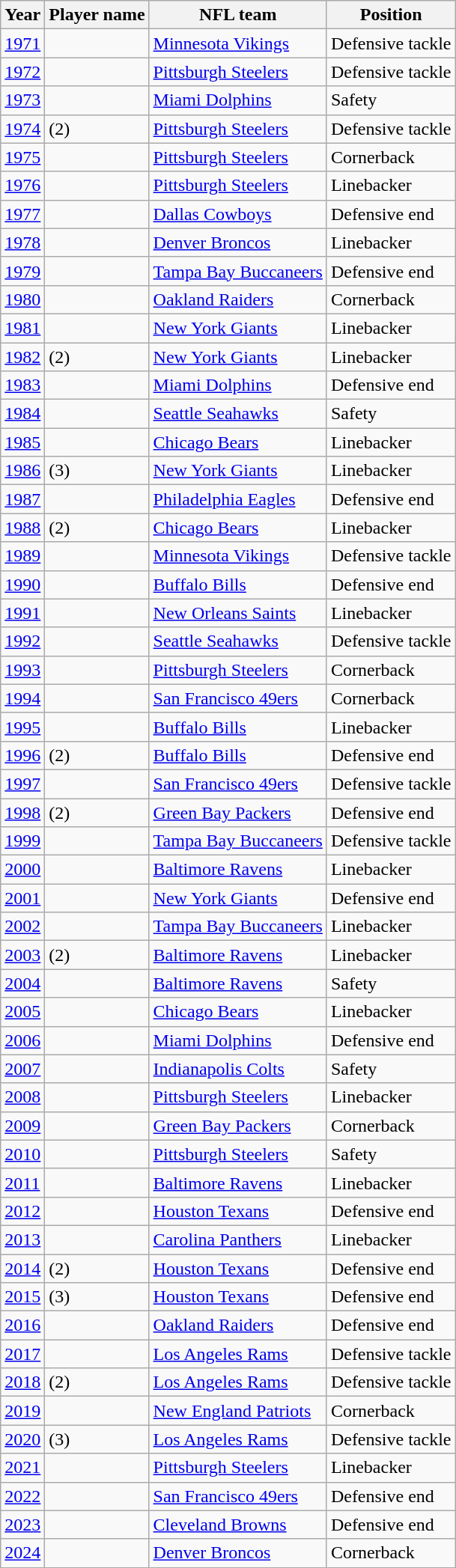<table class="wikitable sortable sortable">
<tr>
<th>Year</th>
<th>Player name</th>
<th>NFL team</th>
<th>Position</th>
</tr>
<tr>
<td><a href='#'>1971</a></td>
<td></td>
<td><a href='#'>Minnesota Vikings</a></td>
<td>Defensive tackle</td>
</tr>
<tr>
<td><a href='#'>1972</a></td>
<td></td>
<td><a href='#'>Pittsburgh Steelers</a></td>
<td>Defensive tackle</td>
</tr>
<tr>
<td><a href='#'>1973</a></td>
<td></td>
<td><a href='#'>Miami Dolphins</a></td>
<td>Safety</td>
</tr>
<tr>
<td><a href='#'>1974</a></td>
<td> (2)</td>
<td><a href='#'>Pittsburgh Steelers</a></td>
<td>Defensive tackle</td>
</tr>
<tr>
<td><a href='#'>1975</a></td>
<td></td>
<td><a href='#'>Pittsburgh Steelers</a></td>
<td>Cornerback</td>
</tr>
<tr>
<td><a href='#'>1976</a></td>
<td></td>
<td><a href='#'>Pittsburgh Steelers</a></td>
<td>Linebacker</td>
</tr>
<tr>
<td><a href='#'>1977</a></td>
<td></td>
<td><a href='#'>Dallas Cowboys</a></td>
<td>Defensive end</td>
</tr>
<tr>
<td><a href='#'>1978</a></td>
<td></td>
<td><a href='#'>Denver Broncos</a></td>
<td>Linebacker</td>
</tr>
<tr>
<td><a href='#'>1979</a></td>
<td></td>
<td><a href='#'>Tampa Bay Buccaneers</a></td>
<td>Defensive end</td>
</tr>
<tr>
<td><a href='#'>1980</a></td>
<td></td>
<td><a href='#'>Oakland Raiders</a></td>
<td>Cornerback</td>
</tr>
<tr>
<td><a href='#'>1981</a></td>
<td></td>
<td><a href='#'>New York Giants</a></td>
<td>Linebacker</td>
</tr>
<tr>
<td><a href='#'>1982</a></td>
<td> (2)</td>
<td><a href='#'>New York Giants</a></td>
<td>Linebacker</td>
</tr>
<tr>
<td><a href='#'>1983</a></td>
<td></td>
<td><a href='#'>Miami Dolphins</a></td>
<td>Defensive end</td>
</tr>
<tr>
<td><a href='#'>1984</a></td>
<td></td>
<td><a href='#'>Seattle Seahawks</a></td>
<td>Safety</td>
</tr>
<tr>
<td><a href='#'>1985</a></td>
<td></td>
<td><a href='#'>Chicago Bears</a></td>
<td>Linebacker</td>
</tr>
<tr>
<td><a href='#'>1986</a></td>
<td> (3)</td>
<td><a href='#'>New York Giants</a></td>
<td>Linebacker</td>
</tr>
<tr>
<td><a href='#'>1987</a></td>
<td></td>
<td><a href='#'>Philadelphia Eagles</a></td>
<td>Defensive end</td>
</tr>
<tr>
<td><a href='#'>1988</a></td>
<td> (2)</td>
<td><a href='#'>Chicago Bears</a></td>
<td>Linebacker</td>
</tr>
<tr>
<td><a href='#'>1989</a></td>
<td></td>
<td><a href='#'>Minnesota Vikings</a></td>
<td>Defensive tackle</td>
</tr>
<tr>
<td><a href='#'>1990</a></td>
<td></td>
<td><a href='#'>Buffalo Bills</a></td>
<td>Defensive end</td>
</tr>
<tr>
<td><a href='#'>1991</a></td>
<td></td>
<td><a href='#'>New Orleans Saints</a></td>
<td>Linebacker</td>
</tr>
<tr>
<td><a href='#'>1992</a></td>
<td></td>
<td><a href='#'>Seattle Seahawks</a></td>
<td>Defensive tackle</td>
</tr>
<tr>
<td><a href='#'>1993</a></td>
<td></td>
<td><a href='#'>Pittsburgh Steelers</a></td>
<td>Cornerback</td>
</tr>
<tr>
<td><a href='#'>1994</a></td>
<td></td>
<td><a href='#'>San Francisco 49ers</a></td>
<td>Cornerback</td>
</tr>
<tr>
<td><a href='#'>1995</a></td>
<td></td>
<td><a href='#'>Buffalo Bills</a></td>
<td>Linebacker</td>
</tr>
<tr>
<td><a href='#'>1996</a></td>
<td> (2)</td>
<td><a href='#'>Buffalo Bills</a></td>
<td>Defensive end</td>
</tr>
<tr>
<td><a href='#'>1997</a></td>
<td></td>
<td><a href='#'>San Francisco 49ers</a></td>
<td>Defensive tackle</td>
</tr>
<tr>
<td><a href='#'>1998</a></td>
<td> (2)</td>
<td><a href='#'>Green Bay Packers</a></td>
<td>Defensive end</td>
</tr>
<tr>
<td><a href='#'>1999</a></td>
<td></td>
<td><a href='#'>Tampa Bay Buccaneers</a></td>
<td>Defensive tackle</td>
</tr>
<tr>
<td><a href='#'>2000</a></td>
<td></td>
<td><a href='#'>Baltimore Ravens</a></td>
<td>Linebacker</td>
</tr>
<tr>
<td><a href='#'>2001</a></td>
<td></td>
<td><a href='#'>New York Giants</a></td>
<td>Defensive end</td>
</tr>
<tr>
<td><a href='#'>2002</a></td>
<td></td>
<td><a href='#'>Tampa Bay Buccaneers</a></td>
<td>Linebacker</td>
</tr>
<tr>
<td><a href='#'>2003</a></td>
<td> (2)</td>
<td><a href='#'>Baltimore Ravens</a></td>
<td>Linebacker</td>
</tr>
<tr>
<td><a href='#'>2004</a></td>
<td></td>
<td><a href='#'>Baltimore Ravens</a></td>
<td>Safety</td>
</tr>
<tr>
<td><a href='#'>2005</a></td>
<td></td>
<td><a href='#'>Chicago Bears</a></td>
<td>Linebacker</td>
</tr>
<tr>
<td><a href='#'>2006</a></td>
<td></td>
<td><a href='#'>Miami Dolphins</a></td>
<td>Defensive end</td>
</tr>
<tr>
<td><a href='#'>2007</a></td>
<td></td>
<td><a href='#'>Indianapolis Colts</a></td>
<td>Safety</td>
</tr>
<tr>
<td><a href='#'>2008</a></td>
<td></td>
<td><a href='#'>Pittsburgh Steelers</a></td>
<td>Linebacker</td>
</tr>
<tr>
<td><a href='#'>2009</a></td>
<td></td>
<td><a href='#'>Green Bay Packers</a></td>
<td>Cornerback</td>
</tr>
<tr>
<td><a href='#'>2010</a></td>
<td></td>
<td><a href='#'>Pittsburgh Steelers</a></td>
<td>Safety</td>
</tr>
<tr>
<td><a href='#'>2011</a></td>
<td></td>
<td><a href='#'>Baltimore Ravens</a></td>
<td>Linebacker</td>
</tr>
<tr>
<td><a href='#'>2012</a></td>
<td></td>
<td><a href='#'>Houston Texans</a></td>
<td>Defensive end</td>
</tr>
<tr>
<td><a href='#'>2013</a></td>
<td></td>
<td><a href='#'>Carolina Panthers</a></td>
<td>Linebacker</td>
</tr>
<tr>
<td><a href='#'>2014</a></td>
<td> (2)</td>
<td><a href='#'>Houston Texans</a></td>
<td>Defensive end</td>
</tr>
<tr>
<td><a href='#'>2015</a></td>
<td> (3)</td>
<td><a href='#'>Houston Texans</a></td>
<td>Defensive end</td>
</tr>
<tr>
<td><a href='#'>2016</a></td>
<td></td>
<td><a href='#'>Oakland Raiders</a></td>
<td>Defensive end</td>
</tr>
<tr>
<td><a href='#'>2017</a></td>
<td></td>
<td><a href='#'>Los Angeles Rams</a></td>
<td>Defensive tackle</td>
</tr>
<tr>
<td><a href='#'>2018</a></td>
<td> (2)</td>
<td><a href='#'>Los Angeles Rams</a></td>
<td>Defensive tackle</td>
</tr>
<tr>
<td><a href='#'>2019</a></td>
<td></td>
<td><a href='#'>New England Patriots</a></td>
<td>Cornerback</td>
</tr>
<tr>
<td><a href='#'>2020</a></td>
<td> (3)</td>
<td><a href='#'>Los Angeles Rams</a></td>
<td>Defensive tackle</td>
</tr>
<tr>
<td><a href='#'>2021</a></td>
<td></td>
<td><a href='#'>Pittsburgh Steelers</a></td>
<td>Linebacker</td>
</tr>
<tr>
<td><a href='#'>2022</a></td>
<td></td>
<td><a href='#'>San Francisco 49ers</a></td>
<td>Defensive end</td>
</tr>
<tr>
<td><a href='#'>2023</a></td>
<td></td>
<td><a href='#'>Cleveland Browns</a></td>
<td>Defensive end</td>
</tr>
<tr>
<td><a href='#'>2024</a></td>
<td></td>
<td><a href='#'>Denver Broncos</a></td>
<td>Cornerback</td>
</tr>
</table>
